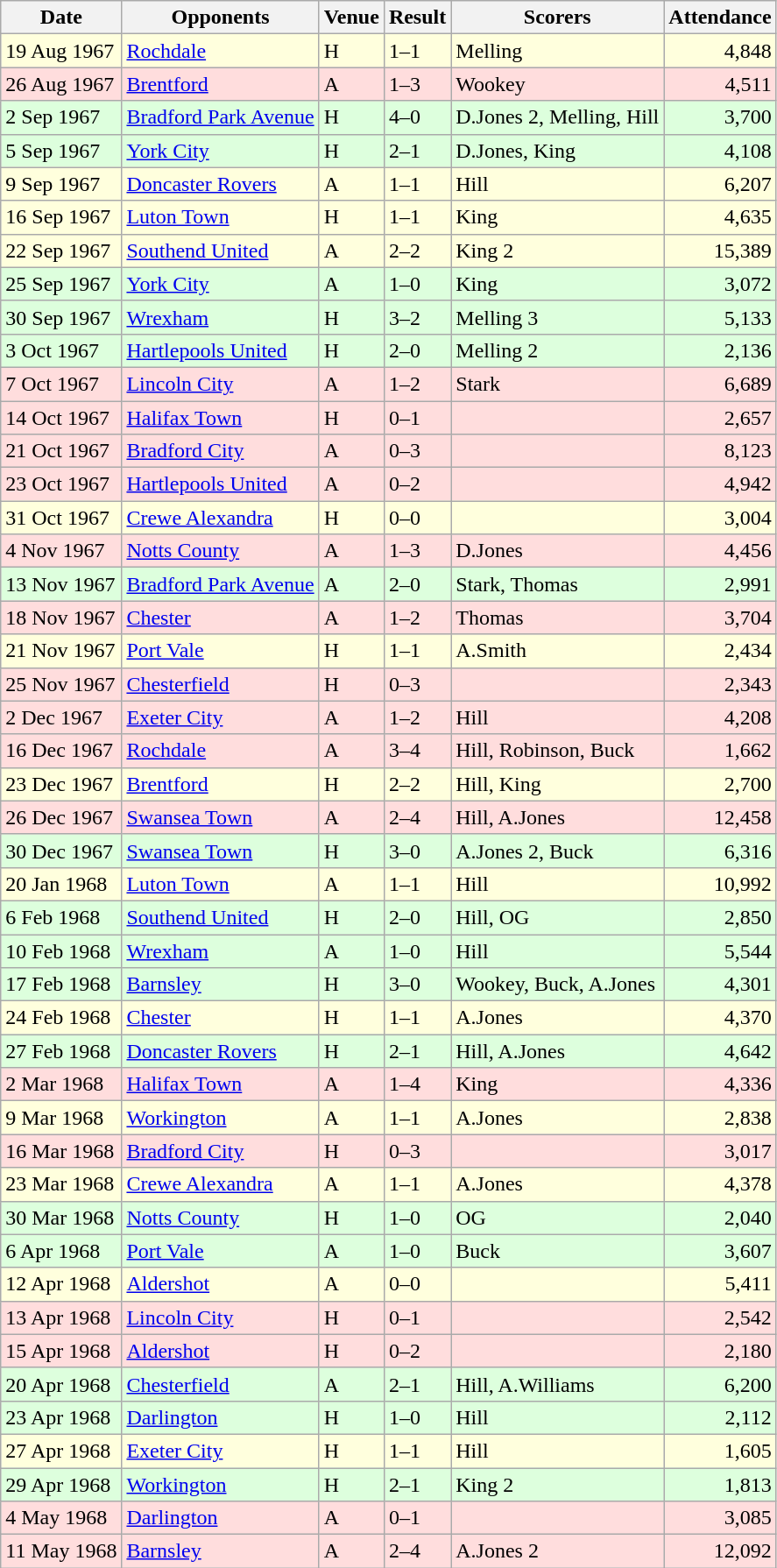<table class="wikitable sortable">
<tr>
<th>Date</th>
<th>Opponents</th>
<th>Venue</th>
<th>Result</th>
<th>Scorers</th>
<th>Attendance</th>
</tr>
<tr bgcolor="#ffffdd">
<td>19 Aug 1967</td>
<td><a href='#'>Rochdale</a></td>
<td>H</td>
<td>1–1</td>
<td>Melling</td>
<td align="right">4,848</td>
</tr>
<tr bgcolor="#ffdddd">
<td>26 Aug 1967</td>
<td><a href='#'>Brentford</a></td>
<td>A</td>
<td>1–3</td>
<td>Wookey</td>
<td align="right">4,511</td>
</tr>
<tr bgcolor="#ddffdd">
<td>2 Sep 1967</td>
<td><a href='#'>Bradford Park Avenue</a></td>
<td>H</td>
<td>4–0</td>
<td>D.Jones 2, Melling, Hill</td>
<td align="right">3,700</td>
</tr>
<tr bgcolor="#ddffdd">
<td>5 Sep 1967</td>
<td><a href='#'>York City</a></td>
<td>H</td>
<td>2–1</td>
<td>D.Jones, King</td>
<td align="right">4,108</td>
</tr>
<tr bgcolor="#ffffdd">
<td>9 Sep 1967</td>
<td><a href='#'>Doncaster Rovers</a></td>
<td>A</td>
<td>1–1</td>
<td>Hill</td>
<td align="right">6,207</td>
</tr>
<tr bgcolor="#ffffdd">
<td>16 Sep 1967</td>
<td><a href='#'>Luton Town</a></td>
<td>H</td>
<td>1–1</td>
<td>King</td>
<td align="right">4,635</td>
</tr>
<tr bgcolor="#ffffdd">
<td>22 Sep 1967</td>
<td><a href='#'>Southend United</a></td>
<td>A</td>
<td>2–2</td>
<td>King 2</td>
<td align="right">15,389</td>
</tr>
<tr bgcolor="#ddffdd">
<td>25 Sep 1967</td>
<td><a href='#'>York City</a></td>
<td>A</td>
<td>1–0</td>
<td>King</td>
<td align="right">3,072</td>
</tr>
<tr bgcolor="#ddffdd">
<td>30 Sep 1967</td>
<td><a href='#'>Wrexham</a></td>
<td>H</td>
<td>3–2</td>
<td>Melling 3</td>
<td align="right">5,133</td>
</tr>
<tr bgcolor="#ddffdd">
<td>3 Oct 1967</td>
<td><a href='#'>Hartlepools United</a></td>
<td>H</td>
<td>2–0</td>
<td>Melling 2</td>
<td align="right">2,136</td>
</tr>
<tr bgcolor="#ffdddd">
<td>7 Oct 1967</td>
<td><a href='#'>Lincoln City</a></td>
<td>A</td>
<td>1–2</td>
<td>Stark</td>
<td align="right">6,689</td>
</tr>
<tr bgcolor="#ffdddd">
<td>14 Oct 1967</td>
<td><a href='#'>Halifax Town</a></td>
<td>H</td>
<td>0–1</td>
<td></td>
<td align="right">2,657</td>
</tr>
<tr bgcolor="#ffdddd">
<td>21 Oct 1967</td>
<td><a href='#'>Bradford City</a></td>
<td>A</td>
<td>0–3</td>
<td></td>
<td align="right">8,123</td>
</tr>
<tr bgcolor="#ffdddd">
<td>23 Oct 1967</td>
<td><a href='#'>Hartlepools United</a></td>
<td>A</td>
<td>0–2</td>
<td></td>
<td align="right">4,942</td>
</tr>
<tr bgcolor="#ffffdd">
<td>31 Oct 1967</td>
<td><a href='#'>Crewe Alexandra</a></td>
<td>H</td>
<td>0–0</td>
<td></td>
<td align="right">3,004</td>
</tr>
<tr bgcolor="#ffdddd">
<td>4 Nov 1967</td>
<td><a href='#'>Notts County</a></td>
<td>A</td>
<td>1–3</td>
<td>D.Jones</td>
<td align="right">4,456</td>
</tr>
<tr bgcolor="#ddffdd">
<td>13 Nov 1967</td>
<td><a href='#'>Bradford Park Avenue</a></td>
<td>A</td>
<td>2–0</td>
<td>Stark, Thomas</td>
<td align="right">2,991</td>
</tr>
<tr bgcolor="#ffdddd">
<td>18 Nov 1967</td>
<td><a href='#'>Chester</a></td>
<td>A</td>
<td>1–2</td>
<td>Thomas</td>
<td align="right">3,704</td>
</tr>
<tr bgcolor="#ffffdd">
<td>21 Nov 1967</td>
<td><a href='#'>Port Vale</a></td>
<td>H</td>
<td>1–1</td>
<td>A.Smith</td>
<td align="right">2,434</td>
</tr>
<tr bgcolor="#ffdddd">
<td>25 Nov 1967</td>
<td><a href='#'>Chesterfield</a></td>
<td>H</td>
<td>0–3</td>
<td></td>
<td align="right">2,343</td>
</tr>
<tr bgcolor="#ffdddd">
<td>2 Dec 1967</td>
<td><a href='#'>Exeter City</a></td>
<td>A</td>
<td>1–2</td>
<td>Hill</td>
<td align="right">4,208</td>
</tr>
<tr bgcolor="#ffdddd">
<td>16 Dec 1967</td>
<td><a href='#'>Rochdale</a></td>
<td>A</td>
<td>3–4</td>
<td>Hill, Robinson, Buck</td>
<td align="right">1,662</td>
</tr>
<tr bgcolor="#ffffdd">
<td>23 Dec 1967</td>
<td><a href='#'>Brentford</a></td>
<td>H</td>
<td>2–2</td>
<td>Hill, King</td>
<td align="right">2,700</td>
</tr>
<tr bgcolor="#ffdddd">
<td>26 Dec 1967</td>
<td><a href='#'>Swansea Town</a></td>
<td>A</td>
<td>2–4</td>
<td>Hill, A.Jones</td>
<td align="right">12,458</td>
</tr>
<tr bgcolor="#ddffdd">
<td>30 Dec 1967</td>
<td><a href='#'>Swansea Town</a></td>
<td>H</td>
<td>3–0</td>
<td>A.Jones 2, Buck</td>
<td align="right">6,316</td>
</tr>
<tr bgcolor="#ffffdd">
<td>20 Jan 1968</td>
<td><a href='#'>Luton Town</a></td>
<td>A</td>
<td>1–1</td>
<td>Hill</td>
<td align="right">10,992</td>
</tr>
<tr bgcolor="#ddffdd">
<td>6 Feb 1968</td>
<td><a href='#'>Southend United</a></td>
<td>H</td>
<td>2–0</td>
<td>Hill, OG</td>
<td align="right">2,850</td>
</tr>
<tr bgcolor="#ddffdd">
<td>10 Feb 1968</td>
<td><a href='#'>Wrexham</a></td>
<td>A</td>
<td>1–0</td>
<td>Hill</td>
<td align="right">5,544</td>
</tr>
<tr bgcolor="#ddffdd">
<td>17 Feb 1968</td>
<td><a href='#'>Barnsley</a></td>
<td>H</td>
<td>3–0</td>
<td>Wookey, Buck, A.Jones</td>
<td align="right">4,301</td>
</tr>
<tr bgcolor="#ffffdd">
<td>24 Feb 1968</td>
<td><a href='#'>Chester</a></td>
<td>H</td>
<td>1–1</td>
<td>A.Jones</td>
<td align="right">4,370</td>
</tr>
<tr bgcolor="#ddffdd">
<td>27 Feb 1968</td>
<td><a href='#'>Doncaster Rovers</a></td>
<td>H</td>
<td>2–1</td>
<td>Hill, A.Jones</td>
<td align="right">4,642</td>
</tr>
<tr bgcolor="#ffdddd">
<td>2 Mar 1968</td>
<td><a href='#'>Halifax Town</a></td>
<td>A</td>
<td>1–4</td>
<td>King</td>
<td align="right">4,336</td>
</tr>
<tr bgcolor="#ffffdd">
<td>9 Mar 1968</td>
<td><a href='#'>Workington</a></td>
<td>A</td>
<td>1–1</td>
<td>A.Jones</td>
<td align="right">2,838</td>
</tr>
<tr bgcolor="#ffdddd">
<td>16 Mar 1968</td>
<td><a href='#'>Bradford City</a></td>
<td>H</td>
<td>0–3</td>
<td></td>
<td align="right">3,017</td>
</tr>
<tr bgcolor="#ffffdd">
<td>23 Mar 1968</td>
<td><a href='#'>Crewe Alexandra</a></td>
<td>A</td>
<td>1–1</td>
<td>A.Jones</td>
<td align="right">4,378</td>
</tr>
<tr bgcolor="#ddffdd">
<td>30 Mar 1968</td>
<td><a href='#'>Notts County</a></td>
<td>H</td>
<td>1–0</td>
<td>OG</td>
<td align="right">2,040</td>
</tr>
<tr bgcolor="#ddffdd">
<td>6 Apr 1968</td>
<td><a href='#'>Port Vale</a></td>
<td>A</td>
<td>1–0</td>
<td>Buck</td>
<td align="right">3,607</td>
</tr>
<tr bgcolor="#ffffdd">
<td>12 Apr 1968</td>
<td><a href='#'>Aldershot</a></td>
<td>A</td>
<td>0–0</td>
<td></td>
<td align="right">5,411</td>
</tr>
<tr bgcolor="#ffdddd">
<td>13 Apr 1968</td>
<td><a href='#'>Lincoln City</a></td>
<td>H</td>
<td>0–1</td>
<td></td>
<td align="right">2,542</td>
</tr>
<tr bgcolor="#ffdddd">
<td>15 Apr 1968</td>
<td><a href='#'>Aldershot</a></td>
<td>H</td>
<td>0–2</td>
<td></td>
<td align="right">2,180</td>
</tr>
<tr bgcolor="#ddffdd">
<td>20 Apr 1968</td>
<td><a href='#'>Chesterfield</a></td>
<td>A</td>
<td>2–1</td>
<td>Hill, A.Williams</td>
<td align="right">6,200</td>
</tr>
<tr bgcolor="#ddffdd">
<td>23 Apr 1968</td>
<td><a href='#'>Darlington</a></td>
<td>H</td>
<td>1–0</td>
<td>Hill</td>
<td align="right">2,112</td>
</tr>
<tr bgcolor="#ffffdd">
<td>27 Apr 1968</td>
<td><a href='#'>Exeter City</a></td>
<td>H</td>
<td>1–1</td>
<td>Hill</td>
<td align="right">1,605</td>
</tr>
<tr bgcolor="#ddffdd">
<td>29 Apr 1968</td>
<td><a href='#'>Workington</a></td>
<td>H</td>
<td>2–1</td>
<td>King 2</td>
<td align="right">1,813</td>
</tr>
<tr bgcolor="#ffdddd">
<td>4 May 1968</td>
<td><a href='#'>Darlington</a></td>
<td>A</td>
<td>0–1</td>
<td></td>
<td align="right">3,085</td>
</tr>
<tr bgcolor="#ffdddd">
<td>11 May 1968</td>
<td><a href='#'>Barnsley</a></td>
<td>A</td>
<td>2–4</td>
<td>A.Jones 2</td>
<td align="right">12,092</td>
</tr>
</table>
